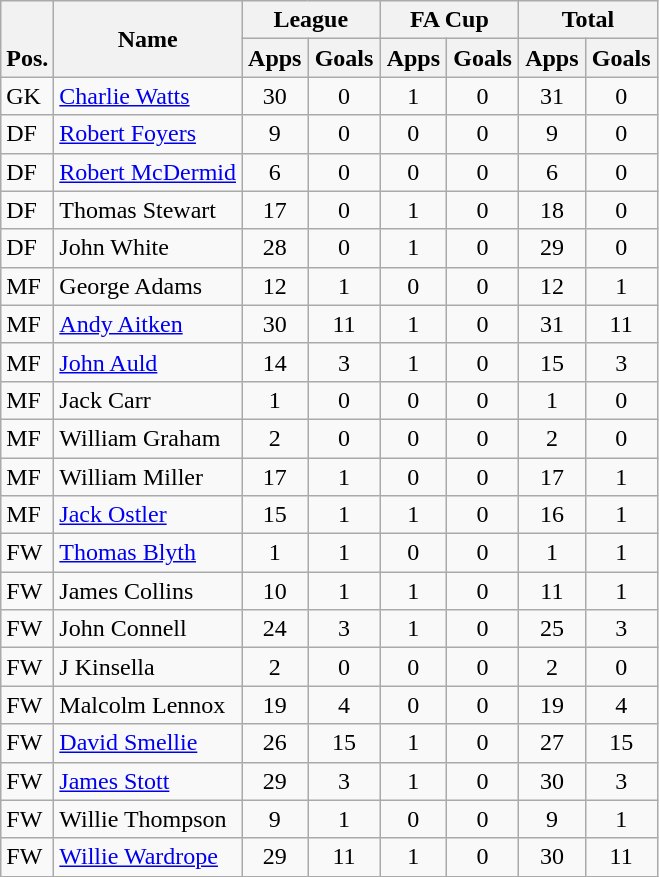<table class="wikitable" style="text-align:center">
<tr>
<th rowspan="2" valign="bottom">Pos.</th>
<th rowspan="2">Name</th>
<th colspan="2" width="85">League</th>
<th colspan="2" width="85">FA Cup</th>
<th colspan="2" width="85">Total</th>
</tr>
<tr>
<th>Apps</th>
<th>Goals</th>
<th>Apps</th>
<th>Goals</th>
<th>Apps</th>
<th>Goals</th>
</tr>
<tr>
<td align="left">GK</td>
<td align="left"> <a href='#'>Charlie Watts</a></td>
<td>30</td>
<td>0</td>
<td>1</td>
<td>0</td>
<td>31</td>
<td>0</td>
</tr>
<tr>
<td align="left">DF</td>
<td align="left"> <a href='#'>Robert Foyers</a></td>
<td>9</td>
<td>0</td>
<td>0</td>
<td>0</td>
<td>9</td>
<td>0</td>
</tr>
<tr>
<td align="left">DF</td>
<td align="left"> <a href='#'>Robert McDermid</a></td>
<td>6</td>
<td>0</td>
<td>0</td>
<td>0</td>
<td>6</td>
<td>0</td>
</tr>
<tr>
<td align="left">DF</td>
<td align="left"> Thomas Stewart</td>
<td>17</td>
<td>0</td>
<td>1</td>
<td>0</td>
<td>18</td>
<td>0</td>
</tr>
<tr>
<td align="left">DF</td>
<td align="left"> John White</td>
<td>28</td>
<td>0</td>
<td>1</td>
<td>0</td>
<td>29</td>
<td>0</td>
</tr>
<tr>
<td align="left">MF</td>
<td align="left"> George Adams</td>
<td>12</td>
<td>1</td>
<td>0</td>
<td>0</td>
<td>12</td>
<td>1</td>
</tr>
<tr>
<td align="left">MF</td>
<td align="left"> <a href='#'>Andy Aitken</a></td>
<td>30</td>
<td>11</td>
<td>1</td>
<td>0</td>
<td>31</td>
<td>11</td>
</tr>
<tr>
<td align="left">MF</td>
<td align="left"> <a href='#'>John Auld</a></td>
<td>14</td>
<td>3</td>
<td>1</td>
<td>0</td>
<td>15</td>
<td>3</td>
</tr>
<tr>
<td align="left">MF</td>
<td align="left"> Jack Carr</td>
<td>1</td>
<td>0</td>
<td>0</td>
<td>0</td>
<td>1</td>
<td>0</td>
</tr>
<tr>
<td align="left">MF</td>
<td align="left"> William Graham</td>
<td>2</td>
<td>0</td>
<td>0</td>
<td>0</td>
<td>2</td>
<td>0</td>
</tr>
<tr>
<td align="left">MF</td>
<td align="left"> William Miller</td>
<td>17</td>
<td>1</td>
<td>0</td>
<td>0</td>
<td>17</td>
<td>1</td>
</tr>
<tr>
<td align="left">MF</td>
<td align="left"> <a href='#'>Jack Ostler</a></td>
<td>15</td>
<td>1</td>
<td>1</td>
<td>0</td>
<td>16</td>
<td>1</td>
</tr>
<tr>
<td align="left">FW</td>
<td align="left"> <a href='#'>Thomas Blyth</a></td>
<td>1</td>
<td>1</td>
<td>0</td>
<td>0</td>
<td>1</td>
<td>1</td>
</tr>
<tr>
<td align="left">FW</td>
<td align="left"> James Collins</td>
<td>10</td>
<td>1</td>
<td>1</td>
<td>0</td>
<td>11</td>
<td>1</td>
</tr>
<tr>
<td align="left">FW</td>
<td align="left"> John Connell</td>
<td>24</td>
<td>3</td>
<td>1</td>
<td>0</td>
<td>25</td>
<td>3</td>
</tr>
<tr>
<td align="left">FW</td>
<td align="left"> J Kinsella</td>
<td>2</td>
<td>0</td>
<td>0</td>
<td>0</td>
<td>2</td>
<td>0</td>
</tr>
<tr>
<td align="left">FW</td>
<td align="left"> Malcolm Lennox</td>
<td>19</td>
<td>4</td>
<td>0</td>
<td>0</td>
<td>19</td>
<td>4</td>
</tr>
<tr>
<td align="left">FW</td>
<td align="left"> <a href='#'>David Smellie</a></td>
<td>26</td>
<td>15</td>
<td>1</td>
<td>0</td>
<td>27</td>
<td>15</td>
</tr>
<tr>
<td align="left">FW</td>
<td align="left"> <a href='#'>James Stott</a></td>
<td>29</td>
<td>3</td>
<td>1</td>
<td>0</td>
<td>30</td>
<td>3</td>
</tr>
<tr>
<td align="left">FW</td>
<td align="left"> Willie Thompson</td>
<td>9</td>
<td>1</td>
<td>0</td>
<td>0</td>
<td>9</td>
<td>1</td>
</tr>
<tr>
<td align="left">FW</td>
<td align="left"> <a href='#'>Willie Wardrope</a></td>
<td>29</td>
<td>11</td>
<td>1</td>
<td>0</td>
<td>30</td>
<td>11</td>
</tr>
</table>
